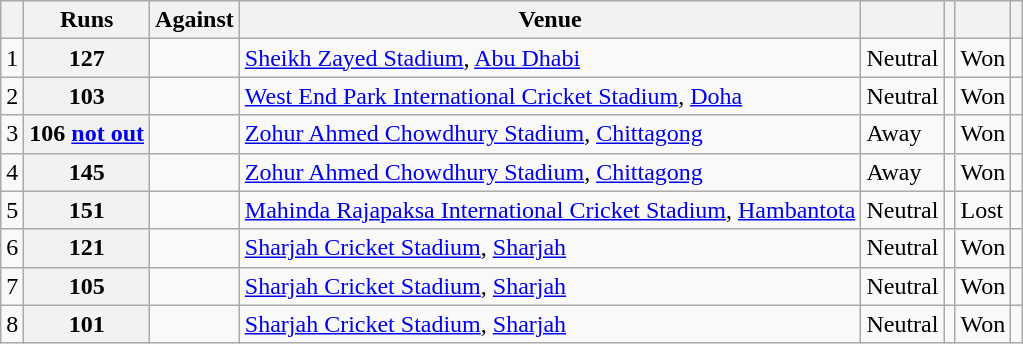<table class="wikitable">
<tr>
<th></th>
<th>Runs</th>
<th>Against</th>
<th>Venue</th>
<th></th>
<th></th>
<th></th>
<th></th>
</tr>
<tr>
<td>1</td>
<th>127</th>
<td></td>
<td><a href='#'>Sheikh Zayed Stadium</a>, <a href='#'>Abu Dhabi</a></td>
<td>Neutral</td>
<td></td>
<td>Won</td>
<td></td>
</tr>
<tr>
<td>2</td>
<th>103</th>
<td></td>
<td><a href='#'>West End Park International Cricket Stadium</a>, <a href='#'>Doha</a></td>
<td>Neutral</td>
<td></td>
<td>Won</td>
<td></td>
</tr>
<tr>
<td>3</td>
<th>106 <a href='#'>not out</a></th>
<td></td>
<td><a href='#'>Zohur Ahmed Chowdhury Stadium</a>, <a href='#'>Chittagong</a></td>
<td>Away</td>
<td></td>
<td>Won</td>
<td></td>
</tr>
<tr>
<td>4</td>
<th>145</th>
<td></td>
<td><a href='#'>Zohur Ahmed Chowdhury Stadium</a>, <a href='#'>Chittagong</a></td>
<td>Away</td>
<td></td>
<td>Won</td>
<td></td>
</tr>
<tr>
<td>5</td>
<th>151</th>
<td></td>
<td><a href='#'>Mahinda Rajapaksa International Cricket Stadium</a>, <a href='#'>Hambantota</a></td>
<td>Neutral</td>
<td></td>
<td>Lost</td>
<td></td>
</tr>
<tr>
<td>6</td>
<th>121</th>
<td></td>
<td><a href='#'>Sharjah Cricket Stadium</a>, <a href='#'>Sharjah</a></td>
<td>Neutral</td>
<td></td>
<td>Won</td>
<td></td>
</tr>
<tr>
<td>7</td>
<th>105</th>
<td></td>
<td><a href='#'>Sharjah Cricket Stadium</a>, <a href='#'>Sharjah</a></td>
<td>Neutral</td>
<td></td>
<td>Won</td>
<td></td>
</tr>
<tr>
<td>8</td>
<th>101</th>
<td></td>
<td><a href='#'>Sharjah Cricket Stadium</a>, <a href='#'>Sharjah</a></td>
<td>Neutral</td>
<td></td>
<td>Won</td>
<td></td>
</tr>
</table>
